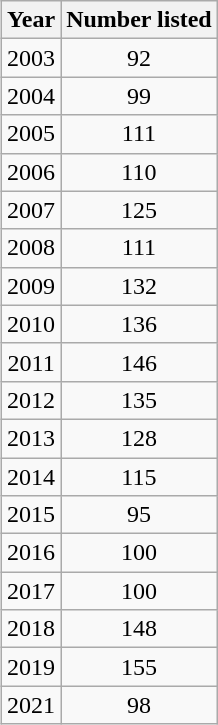<table class="wikitable" style="float:right; text-align:center; margin:2em;">
<tr>
<th>Year</th>
<th>Number listed</th>
</tr>
<tr>
<td>2003</td>
<td>92</td>
</tr>
<tr>
<td>2004</td>
<td>99</td>
</tr>
<tr>
<td>2005</td>
<td>111</td>
</tr>
<tr>
<td>2006</td>
<td>110</td>
</tr>
<tr>
<td>2007</td>
<td>125</td>
</tr>
<tr>
<td>2008</td>
<td>111</td>
</tr>
<tr>
<td>2009</td>
<td>132</td>
</tr>
<tr>
<td>2010</td>
<td>136</td>
</tr>
<tr>
<td>2011</td>
<td>146</td>
</tr>
<tr>
<td>2012</td>
<td>135</td>
</tr>
<tr>
<td>2013</td>
<td>128</td>
</tr>
<tr>
<td>2014</td>
<td>115</td>
</tr>
<tr>
<td>2015</td>
<td>95</td>
</tr>
<tr>
<td>2016</td>
<td>100</td>
</tr>
<tr>
<td>2017</td>
<td>100</td>
</tr>
<tr>
<td>2018</td>
<td>148</td>
</tr>
<tr>
<td>2019</td>
<td>155</td>
</tr>
<tr>
<td>2021</td>
<td>98</td>
</tr>
</table>
